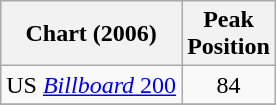<table class="wikitable">
<tr>
<th>Chart (2006)</th>
<th align="center">Peak<br>Position</th>
</tr>
<tr>
<td>US <a href='#'><em>Billboard</em> 200</a></td>
<td align="center">84</td>
</tr>
<tr>
</tr>
</table>
